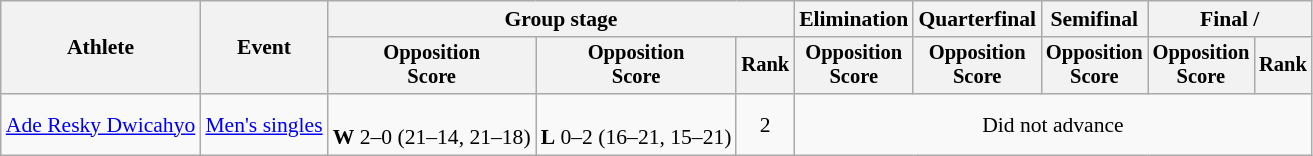<table class="wikitable" style="font-size:90%">
<tr>
<th rowspan=2>Athlete</th>
<th rowspan=2>Event</th>
<th colspan=3>Group stage</th>
<th>Elimination</th>
<th>Quarterfinal</th>
<th>Semifinal</th>
<th colspan=2>Final / </th>
</tr>
<tr style="font-size:95%">
<th>Opposition<br>Score</th>
<th>Opposition<br>Score</th>
<th>Rank</th>
<th>Opposition<br>Score</th>
<th>Opposition<br>Score</th>
<th>Opposition<br>Score</th>
<th>Opposition<br>Score</th>
<th>Rank</th>
</tr>
<tr align=center>
<td align=left><a href='#'>Ade Resky Dwicahyo</a></td>
<td align=left><a href='#'>Men's singles</a></td>
<td><br><strong>W</strong> 2–0 (21–14, 21–18)</td>
<td><br><strong>L</strong> 0–2 (16–21, 15–21)</td>
<td>2</td>
<td colspan=5>Did not advance</td>
</tr>
</table>
